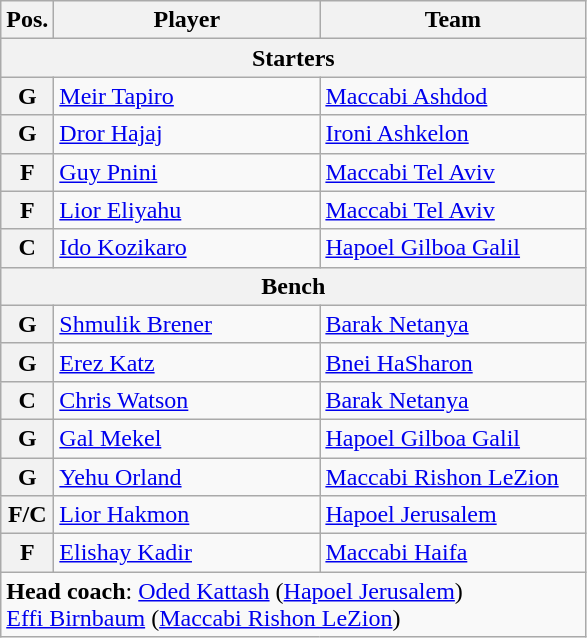<table class="wikitable">
<tr>
<th>Pos.</th>
<th width=170>Player</th>
<th width=170>Team</th>
</tr>
<tr>
<th colspan="3">Starters</th>
</tr>
<tr>
<th>G</th>
<td> <a href='#'>Meir Tapiro</a></td>
<td><a href='#'>Maccabi Ashdod</a></td>
</tr>
<tr>
<th>G</th>
<td> <a href='#'>Dror Hajaj</a></td>
<td><a href='#'>Ironi Ashkelon</a></td>
</tr>
<tr>
<th>F</th>
<td> <a href='#'>Guy Pnini</a></td>
<td><a href='#'>Maccabi Tel Aviv</a></td>
</tr>
<tr>
<th>F</th>
<td> <a href='#'>Lior Eliyahu</a></td>
<td><a href='#'>Maccabi Tel Aviv</a></td>
</tr>
<tr>
<th>C</th>
<td> <a href='#'>Ido Kozikaro</a></td>
<td><a href='#'>Hapoel Gilboa Galil</a></td>
</tr>
<tr>
<th colspan="3">Bench</th>
</tr>
<tr>
<th>G</th>
<td> <a href='#'>Shmulik Brener</a></td>
<td><a href='#'>Barak Netanya</a></td>
</tr>
<tr>
<th>G</th>
<td> <a href='#'>Erez Katz</a></td>
<td><a href='#'>Bnei HaSharon</a></td>
</tr>
<tr>
<th>C</th>
<td>   <a href='#'>Chris Watson</a></td>
<td><a href='#'>Barak Netanya</a></td>
</tr>
<tr>
<th>G</th>
<td> <a href='#'>Gal Mekel</a></td>
<td><a href='#'>Hapoel Gilboa Galil</a></td>
</tr>
<tr>
<th>G</th>
<td> <a href='#'>Yehu Orland</a></td>
<td><a href='#'>Maccabi Rishon LeZion</a></td>
</tr>
<tr>
<th>F/C</th>
<td> <a href='#'>Lior Hakmon</a></td>
<td><a href='#'>Hapoel Jerusalem</a></td>
</tr>
<tr>
<th>F</th>
<td> <a href='#'>Elishay Kadir</a></td>
<td><a href='#'>Maccabi Haifa</a></td>
</tr>
<tr>
<td colspan="3"><strong>Head coach</strong>: <a href='#'>Oded Kattash</a> (<a href='#'>Hapoel Jerusalem</a>)<br><a href='#'>Effi Birnbaum</a> (<a href='#'>Maccabi Rishon LeZion</a>)</td>
</tr>
</table>
